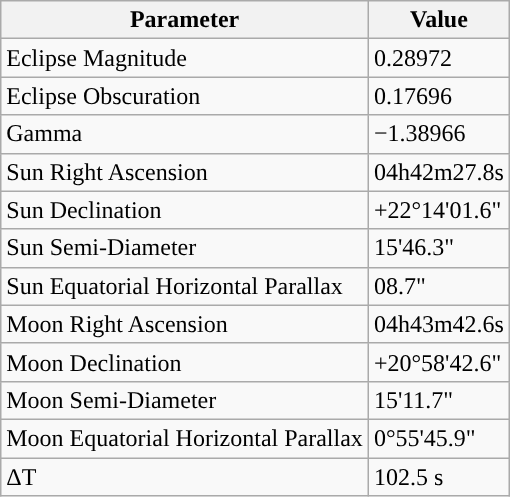<table class="wikitable">
<tr>
<th>Parameter</th>
<th>Value</th>
</tr>
<tr>
<td>Eclipse Magnitude</td>
<td>0.28972</td>
</tr>
<tr>
<td>Eclipse Obscuration</td>
<td>0.17696</td>
</tr>
<tr>
<td>Gamma</td>
<td>−1.38966</td>
</tr>
<tr>
<td>Sun Right Ascension</td>
<td>04h42m27.8s</td>
</tr>
<tr>
<td>Sun Declination</td>
<td>+22°14'01.6"</td>
</tr>
<tr>
<td>Sun Semi-Diameter</td>
<td>15'46.3"</td>
</tr>
<tr>
<td>Sun Equatorial Horizontal Parallax</td>
<td>08.7"</td>
</tr>
<tr>
<td>Moon Right Ascension</td>
<td>04h43m42.6s</td>
</tr>
<tr>
<td>Moon Declination</td>
<td>+20°58'42.6"</td>
</tr>
<tr>
<td>Moon Semi-Diameter</td>
<td>15'11.7"</td>
</tr>
<tr>
<td>Moon Equatorial Horizontal Parallax</td>
<td>0°55'45.9"</td>
</tr>
<tr>
<td>ΔT</td>
<td>102.5 s</td>
</tr>
</table>
